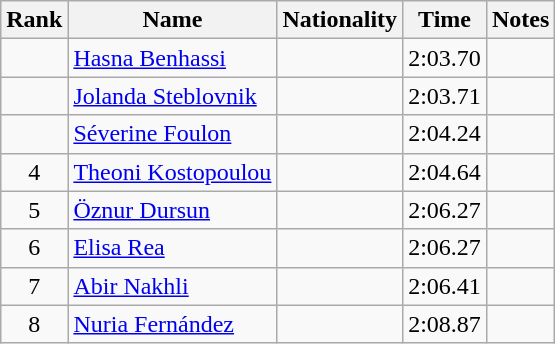<table class="wikitable sortable" style="text-align:center">
<tr>
<th>Rank</th>
<th>Name</th>
<th>Nationality</th>
<th>Time</th>
<th>Notes</th>
</tr>
<tr>
<td></td>
<td align=left><a href='#'>Hasna Benhassi</a></td>
<td align=left></td>
<td>2:03.70</td>
<td></td>
</tr>
<tr>
<td></td>
<td align=left><a href='#'>Jolanda Steblovnik</a></td>
<td align=left></td>
<td>2:03.71</td>
<td></td>
</tr>
<tr>
<td></td>
<td align=left><a href='#'>Séverine Foulon</a></td>
<td align=left></td>
<td>2:04.24</td>
<td></td>
</tr>
<tr>
<td>4</td>
<td align=left><a href='#'>Theoni Kostopoulou</a></td>
<td align=left></td>
<td>2:04.64</td>
<td></td>
</tr>
<tr>
<td>5</td>
<td align=left><a href='#'>Öznur Dursun</a></td>
<td align=left></td>
<td>2:06.27</td>
<td></td>
</tr>
<tr>
<td>6</td>
<td align=left><a href='#'>Elisa Rea</a></td>
<td align=left></td>
<td>2:06.27</td>
<td></td>
</tr>
<tr>
<td>7</td>
<td align=left><a href='#'>Abir Nakhli</a></td>
<td align=left></td>
<td>2:06.41</td>
<td></td>
</tr>
<tr>
<td>8</td>
<td align=left><a href='#'>Nuria Fernández</a></td>
<td align=left></td>
<td>2:08.87</td>
<td></td>
</tr>
</table>
